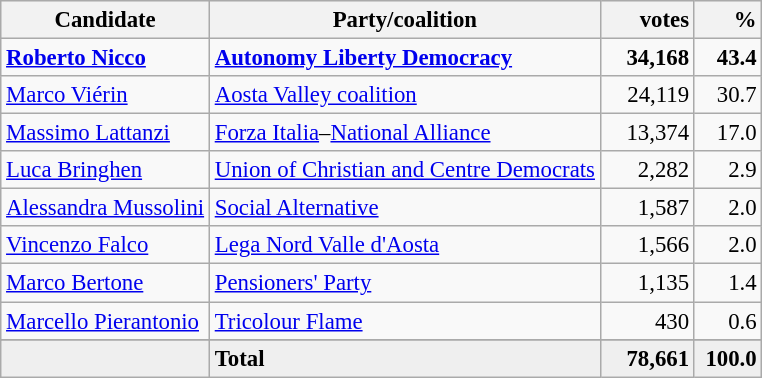<table class="wikitable" style="font-size:95%">
<tr bgcolor="EFEFEF">
<th>Candidate</th>
<th>Party/coalition</th>
<th>      votes</th>
<th>      %</th>
</tr>
<tr>
<td><strong><a href='#'>Roberto Nicco</a></strong></td>
<td><strong><a href='#'>Autonomy Liberty Democracy</a></strong></td>
<td align=right><strong>34,168</strong></td>
<td align=right><strong>43.4</strong></td>
</tr>
<tr>
<td><a href='#'>Marco Viérin</a></td>
<td><a href='#'>Aosta Valley coalition</a></td>
<td align=right>24,119</td>
<td align=right>30.7</td>
</tr>
<tr>
<td><a href='#'>Massimo Lattanzi</a></td>
<td><a href='#'>Forza Italia</a>–<a href='#'>National Alliance</a></td>
<td align=right>13,374</td>
<td align=right>17.0</td>
</tr>
<tr>
<td><a href='#'>Luca Bringhen</a></td>
<td><a href='#'>Union of Christian and Centre Democrats</a></td>
<td align=right>2,282</td>
<td align=right>2.9</td>
</tr>
<tr>
<td><a href='#'>Alessandra Mussolini</a></td>
<td><a href='#'>Social Alternative</a></td>
<td align=right>1,587</td>
<td align=right>2.0</td>
</tr>
<tr>
<td><a href='#'>Vincenzo Falco</a></td>
<td><a href='#'>Lega Nord Valle d'Aosta</a></td>
<td align=right>1,566</td>
<td align=right>2.0</td>
</tr>
<tr>
<td><a href='#'>Marco Bertone</a></td>
<td><a href='#'>Pensioners' Party</a></td>
<td align=right>1,135</td>
<td align=right>1.4</td>
</tr>
<tr>
<td><a href='#'>Marcello Pierantonio</a></td>
<td><a href='#'>Tricolour Flame</a></td>
<td align=right>430</td>
<td align=right>0.6</td>
</tr>
<tr>
</tr>
<tr bgcolor="EFEFEF">
<td></td>
<td><strong>Total</strong></td>
<td align=right><strong>78,661</strong></td>
<td align=right><strong>100.0</strong></td>
</tr>
</table>
